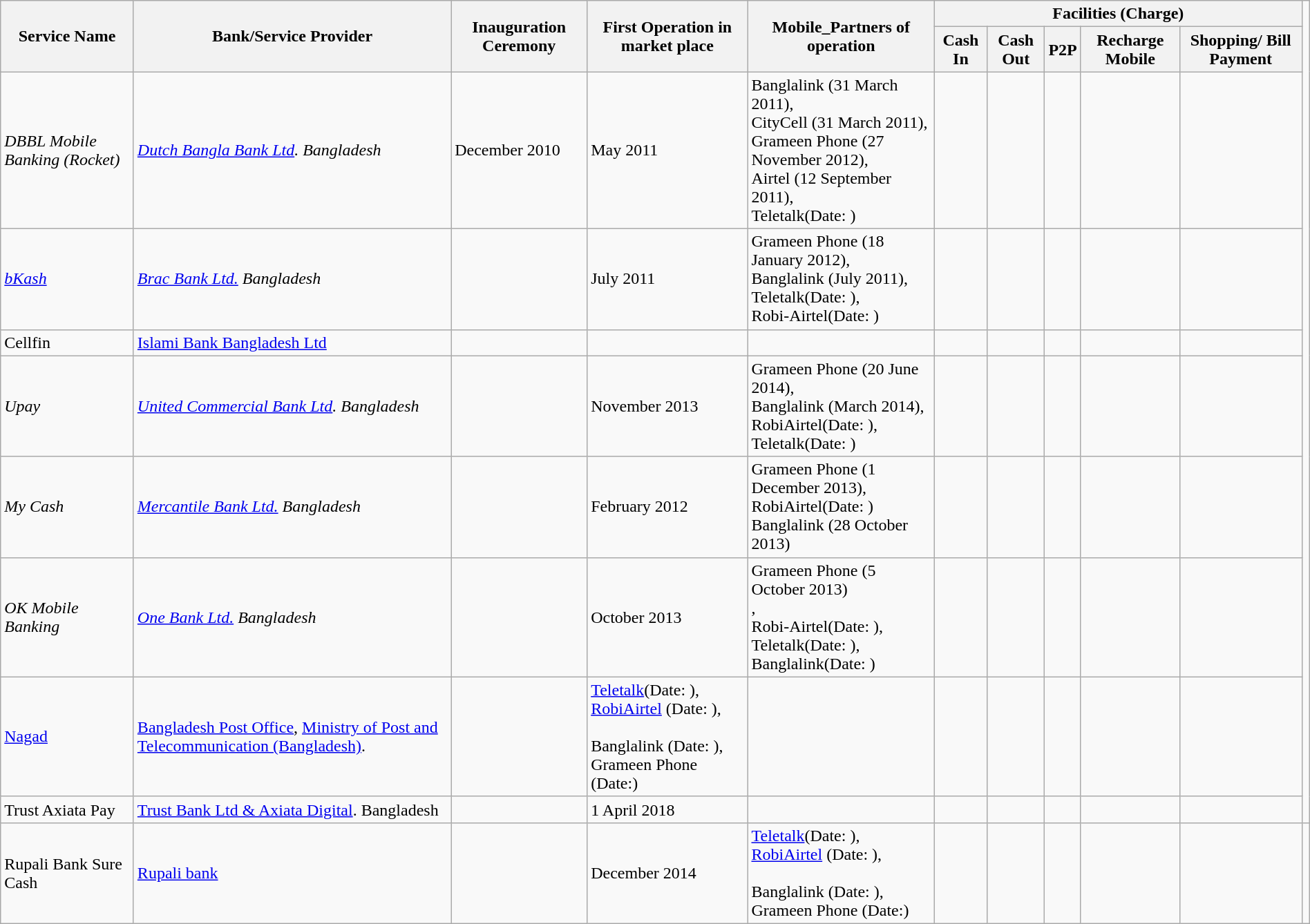<table class="wikitable sortable" style="width: 100%;">
<tr>
<th rowspan="2">Service Name</th>
<th rowspan="2">Bank/Service Provider</th>
<th rowspan="2">Inauguration Ceremony</th>
<th rowspan="2">First Operation in market place</th>
<th rowspan="2">Mobile_Partners of operation</th>
<th colspan="5">Facilities (Charge)</th>
</tr>
<tr>
<th>Cash In</th>
<th>Cash Out</th>
<th>P2P</th>
<th>Recharge Mobile</th>
<th>Shopping/ Bill Payment</th>
</tr>
<tr>
<td><em>DBBL Mobile Banking (Rocket)</em></td>
<td><em><a href='#'>Dutch Bangla Bank Ltd</a>. Bangladesh</em></td>
<td>December 2010</td>
<td>May 2011</td>
<td>Banglalink (31 March 2011),<br>CityCell (31 March 2011),<br>Grameen Phone (27 November 2012),<br>Airtel (12 September 2011), <br> Teletalk(Date: )</td>
<td></td>
<td></td>
<td></td>
<td></td>
<td></td>
</tr>
<tr>
<td><em><a href='#'>bKash</a></em></td>
<td><em><a href='#'>Brac Bank Ltd.</a> Bangladesh</em></td>
<td></td>
<td>July 2011</td>
<td>Grameen Phone (18 January 2012),<br> Banglalink (July 2011), <br> Teletalk(Date: ), <br> Robi-Airtel(Date: )</td>
<td></td>
<td></td>
<td></td>
<td></td>
<td></td>
</tr>
<tr>
<td>Cellfin</td>
<td><a href='#'>Islami Bank Bangladesh Ltd</a></td>
<td></td>
<td></td>
<td></td>
<td></td>
<td></td>
<td></td>
<td></td>
<td></td>
</tr>
<tr>
<td><em>Upay</em></td>
<td><em><a href='#'>United Commercial Bank Ltd</a>. Bangladesh</em></td>
<td></td>
<td>November 2013</td>
<td>Grameen Phone (20 June 2014),<br> Banglalink (March 2014), <br> RobiAirtel(Date: ), <br> Teletalk(Date: )</td>
<td></td>
<td></td>
<td></td>
<td></td>
<td></td>
</tr>
<tr>
<td><em>My Cash</em></td>
<td><em><a href='#'>Mercantile Bank Ltd.</a> Bangladesh</em></td>
<td></td>
<td>February 2012</td>
<td>Grameen Phone (1 December 2013), <br> RobiAirtel(Date: ) <br> Banglalink (28 October 2013)</td>
<td></td>
<td></td>
<td></td>
<td></td>
<td></td>
</tr>
<tr>
<td><em>OK Mobile Banking</em></td>
<td><em><a href='#'>One Bank Ltd.</a> Bangladesh</em></td>
<td></td>
<td>October 2013</td>
<td>Grameen Phone (5 October 2013)<br>, <br> Robi-Airtel(Date: ), <br> Teletalk(Date: ), <br> Banglalink(Date: )</td>
<td></td>
<td></td>
<td></td>
<td></td>
<td></td>
</tr>
<tr>
<td><a href='#'>Nagad</a></td>
<td><a href='#'>Bangladesh Post Office</a>,  <a href='#'>Ministry of Post and Telecommunication (Bangladesh)</a>.</td>
<td></td>
<td 26 March 2019><a href='#'>Teletalk</a>(Date: ),<br><a href='#'>RobiAirtel</a> (Date: ), <br><br>Banglalink (Date: ),<br>Grameen Phone (Date:)</td>
<td></td>
<td></td>
<td></td>
<td></td>
<td></td>
<td></td>
</tr>
<tr>
<td>Trust Axiata Pay</td>
<td><a href='#'>Trust Bank Ltd & Axiata Digital</a>. Bangladesh</td>
<td></td>
<td>1 April 2018</td>
<td></td>
<td></td>
<td></td>
<td></td>
<td></td>
<td></td>
</tr>
<tr>
<td>Rupali Bank Sure Cash</td>
<td><a href='#'>Rupali bank</a></td>
<td></td>
<td>December 2014</td>
<td><a href='#'>Teletalk</a>(Date: ),<br><a href='#'>RobiAirtel</a> (Date: ), <br><br>Banglalink (Date: ),<br>Grameen Phone (Date:)</td>
<td></td>
<td></td>
<td></td>
<td></td>
<td></td>
<td></td>
</tr>
</table>
